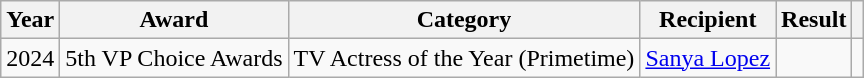<table class="wikitable">
<tr>
<th>Year</th>
<th>Award</th>
<th>Category</th>
<th>Recipient</th>
<th>Result</th>
<th></th>
</tr>
<tr>
<td>2024</td>
<td>5th VP Choice Awards</td>
<td>TV Actress of the Year (Primetime)</td>
<td><a href='#'>Sanya Lopez</a></td>
<td></td>
<td></td>
</tr>
</table>
